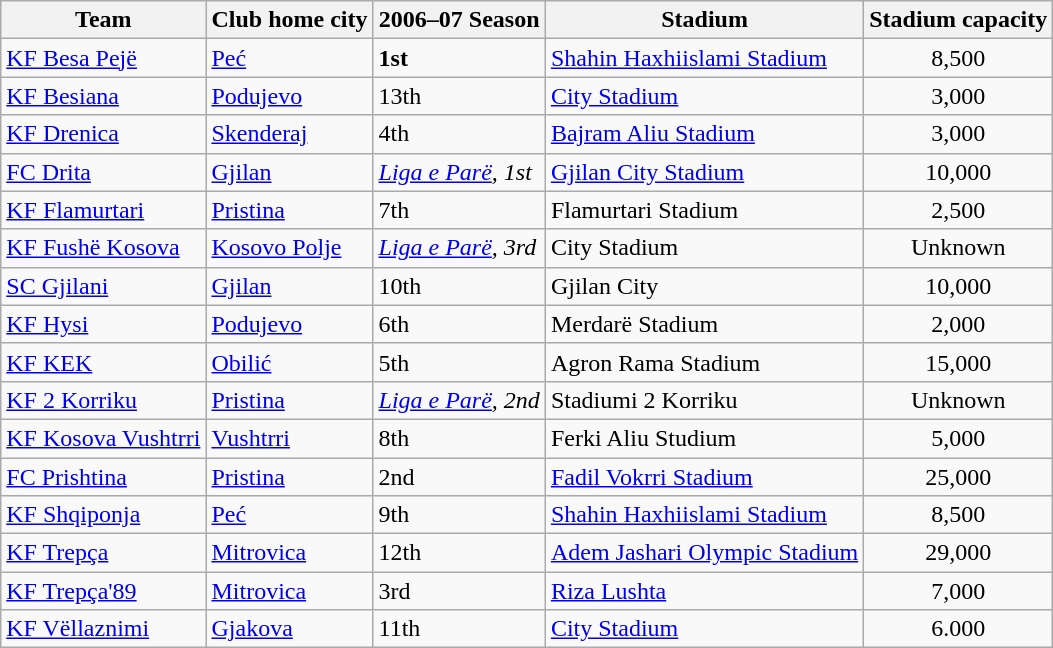<table class="wikitable sortable" style="text-align: left;">
<tr>
<th>Team</th>
<th>Club home city</th>
<th>2006–07 Season</th>
<th>Stadium</th>
<th>Stadium capacity</th>
</tr>
<tr>
<td><a href='#'>KF Besa Pejë</a></td>
<td><a href='#'>Peć</a></td>
<td><strong>1st</strong></td>
<td><a href='#'>Shahin Haxhiislami Stadium</a></td>
<td align="center">8,500</td>
</tr>
<tr>
<td><a href='#'>KF Besiana</a></td>
<td><a href='#'>Podujevo</a></td>
<td>13th</td>
<td><a href='#'>City Stadium</a></td>
<td align="center">3,000</td>
</tr>
<tr>
<td><a href='#'>KF Drenica</a></td>
<td><a href='#'>Skenderaj</a></td>
<td>4th</td>
<td><a href='#'>Bajram Aliu Stadium</a></td>
<td align="center">3,000</td>
</tr>
<tr>
<td><a href='#'>FC Drita</a></td>
<td><a href='#'>Gjilan</a></td>
<td><em><a href='#'>Liga e Parë</a>, 1st</em></td>
<td><a href='#'>Gjilan City Stadium</a></td>
<td align="center">10,000</td>
</tr>
<tr>
<td><a href='#'>KF Flamurtari</a></td>
<td><a href='#'>Pristina</a></td>
<td>7th</td>
<td>Flamurtari Stadium</td>
<td align="center">2,500</td>
</tr>
<tr>
<td><a href='#'>KF Fushë Kosova</a></td>
<td><a href='#'>Kosovo Polje</a></td>
<td><em><a href='#'>Liga e Parë</a>, 3rd</em></td>
<td>City Stadium</td>
<td align="center">Unknown</td>
</tr>
<tr>
<td><a href='#'>SC Gjilani</a></td>
<td><a href='#'>Gjilan</a></td>
<td>10th</td>
<td>Gjilan City</td>
<td align="center">10,000</td>
</tr>
<tr>
<td><a href='#'>KF Hysi</a></td>
<td><a href='#'>Podujevo</a></td>
<td>6th</td>
<td>Merdarë Stadium</td>
<td align="center">2,000</td>
</tr>
<tr>
<td><a href='#'>KF KEK</a></td>
<td><a href='#'>Obilić</a></td>
<td>5th</td>
<td>Agron Rama Stadium</td>
<td align="center">15,000</td>
</tr>
<tr>
<td><a href='#'>KF 2 Korriku</a></td>
<td><a href='#'>Pristina</a></td>
<td><em><a href='#'>Liga e Parë</a>, 2nd</em></td>
<td>Stadiumi 2 Korriku</td>
<td align="center">Unknown</td>
</tr>
<tr>
<td><a href='#'>KF Kosova Vushtrri</a></td>
<td><a href='#'>Vushtrri</a></td>
<td>8th</td>
<td>Ferki Aliu Studium</td>
<td align="center">5,000</td>
</tr>
<tr>
<td><a href='#'>FC Prishtina</a></td>
<td><a href='#'>Pristina</a></td>
<td>2nd</td>
<td><a href='#'>Fadil Vokrri Stadium</a></td>
<td align="center">25,000</td>
</tr>
<tr>
<td><a href='#'>KF Shqiponja</a></td>
<td><a href='#'>Peć</a></td>
<td>9th</td>
<td><a href='#'>Shahin Haxhiislami Stadium</a></td>
<td align="center">8,500</td>
</tr>
<tr>
<td><a href='#'>KF Trepça</a></td>
<td><a href='#'>Mitrovica</a></td>
<td>12th</td>
<td><a href='#'>Adem Jashari Olympic Stadium</a></td>
<td align="center">29,000</td>
</tr>
<tr>
<td><a href='#'>KF Trepça'89</a></td>
<td><a href='#'>Mitrovica</a></td>
<td>3rd</td>
<td><a href='#'>Riza Lushta</a></td>
<td align="center">7,000</td>
</tr>
<tr>
<td><a href='#'>KF Vëllaznimi</a></td>
<td><a href='#'>Gjakova</a></td>
<td>11th</td>
<td><a href='#'>City Stadium</a></td>
<td align="center">6.000</td>
</tr>
</table>
